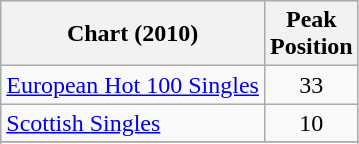<table class="wikitable">
<tr>
<th>Chart (2010)</th>
<th>Peak<br>Position</th>
</tr>
<tr>
<td align="left"><a href='#'>European Hot 100 Singles</a></td>
<td align="center">33</td>
</tr>
<tr>
<td align="left"><a href='#'>Scottish Singles</a></td>
<td align="center">10</td>
</tr>
<tr>
</tr>
<tr>
</tr>
</table>
